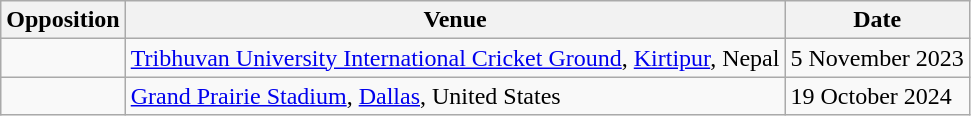<table class="wikitable sortable">
<tr>
<th>Opposition</th>
<th>Venue</th>
<th>Date</th>
</tr>
<tr>
<td></td>
<td><a href='#'>Tribhuvan University International Cricket Ground</a>, <a href='#'>Kirtipur</a>, Nepal</td>
<td>5 November 2023</td>
</tr>
<tr>
<td></td>
<td><a href='#'>Grand Prairie Stadium</a>, <a href='#'>Dallas</a>, United States</td>
<td>19 October 2024</td>
</tr>
</table>
